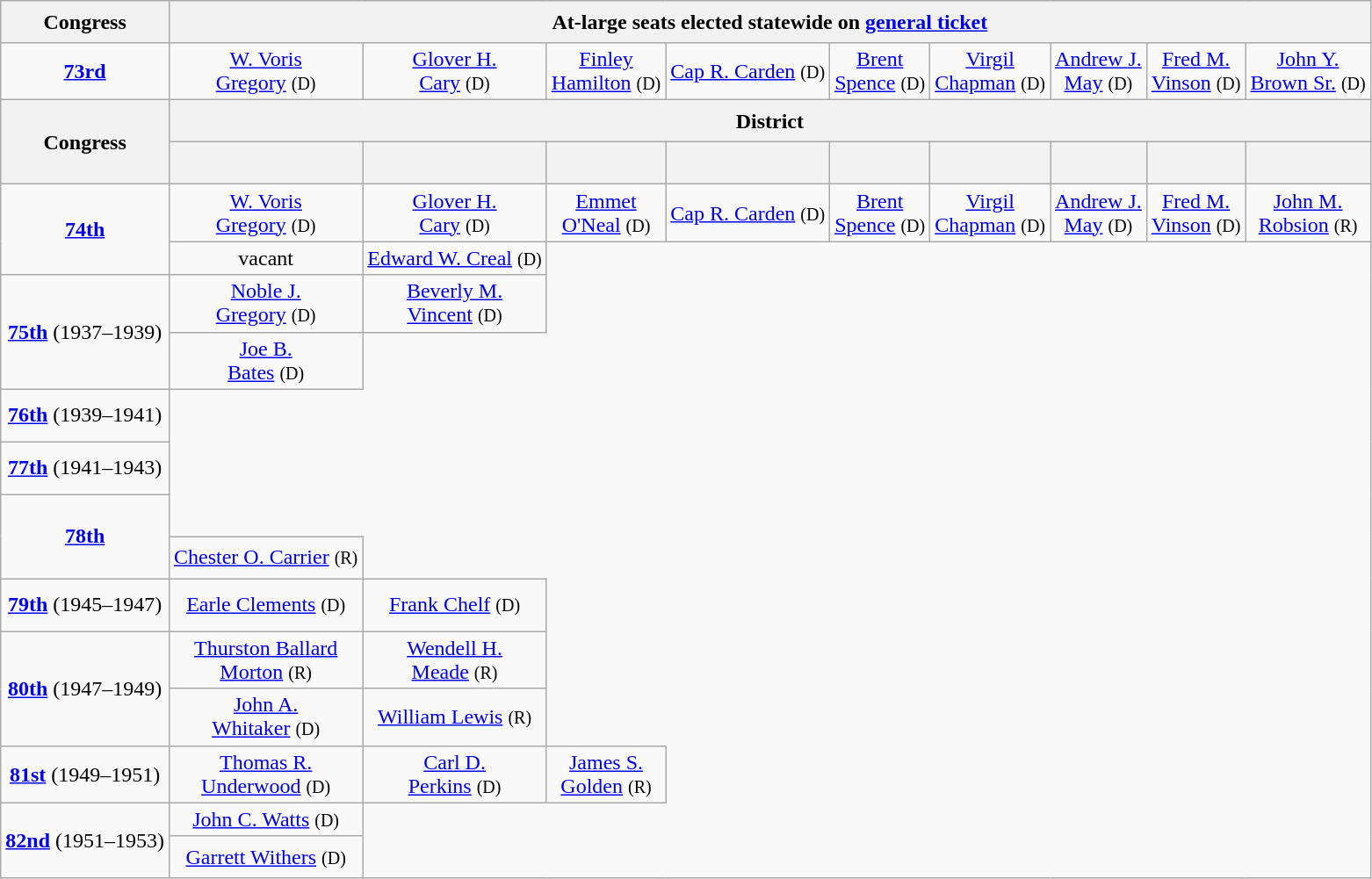<table class=wikitable style="text-align:center">
<tr style="height:2em">
<th rowspan=1>Congress</th>
<th colspan=9>At-large seats elected statewide on <a href='#'>general ticket</a></th>
</tr>
<tr style="height:2.5em">
<td><strong><a href='#'>73rd</a></strong> </td>
<td><a href='#'>W. Voris<br>Gregory</a> <small>(D)</small></td>
<td><a href='#'>Glover H.<br>Cary</a> <small>(D)</small></td>
<td><a href='#'>Finley<br>Hamilton</a> <small>(D)</small></td>
<td><a href='#'>Cap R. Carden</a> <small>(D)</small></td>
<td><a href='#'>Brent<br>Spence</a> <small>(D)</small></td>
<td><a href='#'>Virgil<br>Chapman</a> <small>(D)</small></td>
<td><a href='#'>Andrew J.<br>May</a> <small>(D)</small></td>
<td><a href='#'>Fred M.<br>Vinson</a> <small>(D)</small></td>
<td><a href='#'>John Y.<br>Brown Sr.</a> <small>(D)</small></td>
</tr>
<tr style="height:2em">
<th rowspan=2>Congress</th>
<th colspan=9>District</th>
</tr>
<tr style="height:2em">
<th></th>
<th></th>
<th></th>
<th></th>
<th></th>
<th></th>
<th></th>
<th></th>
<th></th>
</tr>
<tr style="height:2em">
<td rowspan=2><strong><a href='#'>74th</a></strong> </td>
<td><a href='#'>W. Voris<br>Gregory</a> <small>(D)</small></td>
<td><a href='#'>Glover H.<br>Cary</a> <small>(D)</small></td>
<td><a href='#'>Emmet<br>O'Neal</a> <small>(D)</small></td>
<td><a href='#'>Cap R. Carden</a> <small>(D)</small></td>
<td><a href='#'>Brent<br>Spence</a> <small>(D)</small></td>
<td><a href='#'>Virgil<br>Chapman</a> <small>(D)</small></td>
<td><a href='#'>Andrew J.<br>May</a> <small>(D)</small></td>
<td><a href='#'>Fred M.<br>Vinson</a> <small>(D)</small></td>
<td><a href='#'>John M.<br>Robsion</a> <small>(R)</small></td>
</tr>
<tr style="height:1.5em">
<td>vacant</td>
<td><a href='#'>Edward W. Creal</a> <small>(D)</small></td>
</tr>
<tr style="height:1.5em">
<td rowspan=2><strong><a href='#'>75th</a></strong> (1937–1939)</td>
<td><a href='#'>Noble J.<br>Gregory</a> <small>(D)</small></td>
<td><a href='#'>Beverly M.<br>Vincent</a> <small>(D)</small></td>
</tr>
<tr style="height:1.5em">
<td><a href='#'>Joe B.<br>Bates</a> <small>(D)</small></td>
</tr>
<tr style="height:2.5em">
<td><strong><a href='#'>76th</a></strong> (1939–1941)</td>
</tr>
<tr style="height:2.5em">
<td><strong><a href='#'>77th</a></strong> (1941–1943)</td>
</tr>
<tr style="height:2em">
<td rowspan=2><strong><a href='#'>78th</a></strong> </td>
</tr>
<tr style="height:2em">
<td><a href='#'>Chester O. Carrier</a> <small>(R)</small></td>
</tr>
<tr style="height:2.5em">
<td><strong><a href='#'>79th</a></strong> (1945–1947)</td>
<td><a href='#'>Earle Clements</a> <small>(D)</small></td>
<td><a href='#'>Frank Chelf</a> <small>(D)</small></td>
</tr>
<tr style="height:1.5em">
<td rowspan=2><strong><a href='#'>80th</a></strong> (1947–1949)</td>
<td><a href='#'>Thurston Ballard<br>Morton</a> <small>(R)</small></td>
<td><a href='#'>Wendell H.<br>Meade</a> <small>(R)</small></td>
</tr>
<tr style="height:2em">
<td><a href='#'>John A.<br>Whitaker</a> <small>(D)</small></td>
<td><a href='#'>William Lewis</a> <small>(R)</small></td>
</tr>
<tr style="height:2.5em">
<td><strong><a href='#'>81st</a></strong> (1949–1951)</td>
<td><a href='#'>Thomas R.<br>Underwood</a> <small>(D)</small></td>
<td><a href='#'>Carl D.<br>Perkins</a> <small>(D)</small></td>
<td><a href='#'>James S.<br>Golden</a> <small>(R)</small></td>
</tr>
<tr style="height:1.5em">
<td rowspan=2><strong><a href='#'>82nd</a></strong> (1951–1953)</td>
<td><a href='#'>John C. Watts</a> <small>(D)</small></td>
</tr>
<tr style="height:2em">
<td><a href='#'>Garrett Withers</a> <small>(D)</small></td>
</tr>
</table>
